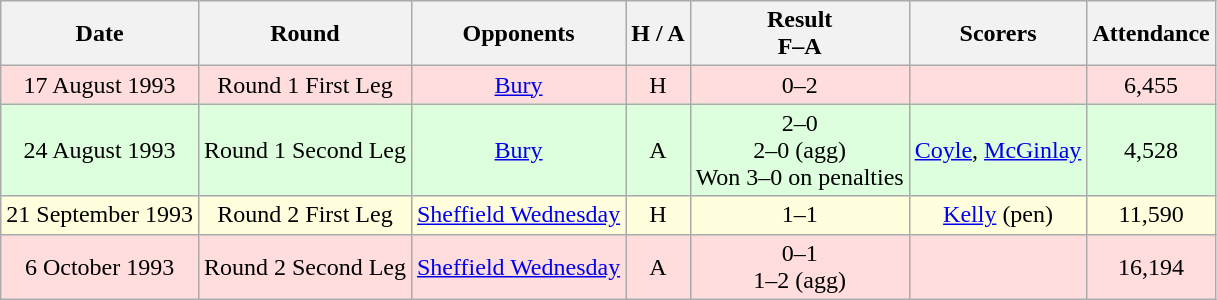<table class="wikitable" style="text-align:center">
<tr>
<th>Date</th>
<th>Round</th>
<th>Opponents</th>
<th>H / A</th>
<th>Result<br>F–A</th>
<th>Scorers</th>
<th>Attendance</th>
</tr>
<tr bgcolor="#ffdddd">
<td>17 August 1993</td>
<td>Round 1 First Leg</td>
<td><a href='#'>Bury</a></td>
<td>H</td>
<td>0–2</td>
<td></td>
<td>6,455</td>
</tr>
<tr bgcolor="#ddffdd">
<td>24 August 1993</td>
<td>Round 1 Second Leg</td>
<td><a href='#'>Bury</a></td>
<td>A</td>
<td>2–0<br>2–0 (agg)<br>Won 3–0 on penalties</td>
<td><a href='#'>Coyle</a>, <a href='#'>McGinlay</a></td>
<td>4,528</td>
</tr>
<tr bgcolor="#ffffdd">
<td>21 September 1993</td>
<td>Round 2 First Leg</td>
<td><a href='#'>Sheffield Wednesday</a></td>
<td>H</td>
<td>1–1</td>
<td><a href='#'>Kelly</a> (pen)</td>
<td>11,590</td>
</tr>
<tr bgcolor="#ffdddd">
<td>6 October 1993</td>
<td>Round 2 Second Leg</td>
<td><a href='#'>Sheffield Wednesday</a></td>
<td>A</td>
<td>0–1<br>1–2 (agg)</td>
<td></td>
<td>16,194</td>
</tr>
</table>
